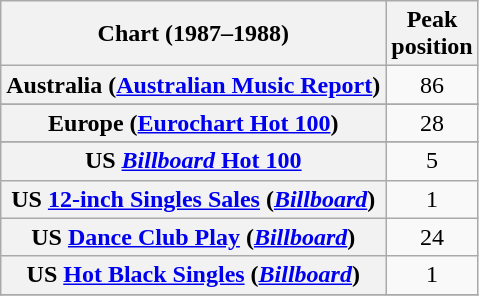<table class="wikitable sortable plainrowheaders" style="text-align:center">
<tr>
<th scope="col">Chart (1987–1988)</th>
<th scope="col">Peak<br>position</th>
</tr>
<tr>
<th scope="row">Australia (<a href='#'>Australian Music Report</a>)</th>
<td>86</td>
</tr>
<tr>
</tr>
<tr>
</tr>
<tr>
<th scope="row">Europe (<a href='#'>Eurochart Hot 100</a>)</th>
<td>28</td>
</tr>
<tr>
</tr>
<tr>
</tr>
<tr>
</tr>
<tr>
</tr>
<tr>
</tr>
<tr>
</tr>
<tr>
<th scope="row">US <a href='#'><em>Billboard</em> Hot 100</a></th>
<td>5</td>
</tr>
<tr>
<th scope="row">US <a href='#'>12-inch Singles Sales</a> (<em><a href='#'>Billboard</a></em>)</th>
<td>1</td>
</tr>
<tr>
<th scope="row">US <a href='#'>Dance Club Play</a> (<em><a href='#'>Billboard</a></em>)</th>
<td>24</td>
</tr>
<tr>
<th scope="row">US <a href='#'>Hot Black Singles</a> (<em><a href='#'>Billboard</a></em>)</th>
<td>1</td>
</tr>
<tr>
</tr>
</table>
